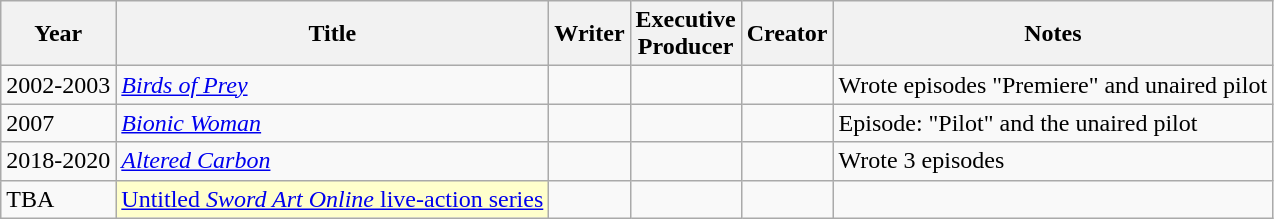<table class="wikitable">
<tr>
<th>Year</th>
<th>Title</th>
<th>Writer</th>
<th>Executive<br>Producer</th>
<th>Creator</th>
<th>Notes</th>
</tr>
<tr>
<td>2002-2003</td>
<td><em><a href='#'>Birds of Prey</a></em></td>
<td></td>
<td></td>
<td></td>
<td>Wrote episodes "Premiere" and unaired pilot</td>
</tr>
<tr>
<td>2007</td>
<td><em><a href='#'>Bionic Woman</a></em></td>
<td></td>
<td></td>
<td></td>
<td>Episode: "Pilot" and the unaired pilot</td>
</tr>
<tr>
<td>2018-2020</td>
<td><em><a href='#'>Altered Carbon</a></em></td>
<td></td>
<td></td>
<td></td>
<td>Wrote 3 episodes</td>
</tr>
<tr>
<td>TBA</td>
<td style="background:#FFFFCC;"><a href='#'>Untitled <em>Sword Art Online</em> live-action series</a></td>
<td></td>
<td></td>
<td></td>
<td></td>
</tr>
</table>
